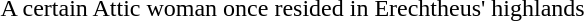<table style="border: 0px; margin-left:100px; white-space: nowrap;">
<tr>
<th scope="col" width="400px"></th>
</tr>
<tr border="0">
</tr>
<tr Valign=top>
<td></td>
<td>A certain Attic woman once resided in Erechtheus' highlands</td>
</tr>
</table>
